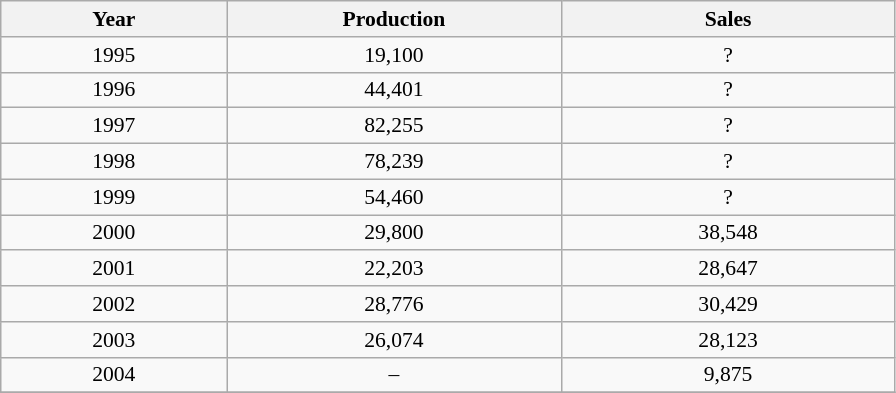<table class="wikitable" style="font-size:90%; text-align:center">
<tr>
<th style="width:10em">Year</th>
<th style="width:15em">Production</th>
<th style="width:15em">Sales</th>
</tr>
<tr>
<td>1995</td>
<td>19,100</td>
<td>?</td>
</tr>
<tr>
<td>1996</td>
<td>44,401</td>
<td>?</td>
</tr>
<tr>
<td>1997</td>
<td>82,255</td>
<td>?</td>
</tr>
<tr>
<td>1998</td>
<td>78,239</td>
<td>?</td>
</tr>
<tr>
<td>1999</td>
<td>54,460</td>
<td>?</td>
</tr>
<tr>
<td>2000</td>
<td>29,800</td>
<td>38,548</td>
</tr>
<tr>
<td>2001</td>
<td>22,203</td>
<td>28,647</td>
</tr>
<tr>
<td>2002</td>
<td>28,776</td>
<td>30,429</td>
</tr>
<tr>
<td>2003</td>
<td>26,074</td>
<td>28,123</td>
</tr>
<tr>
<td>2004</td>
<td>–</td>
<td>9,875</td>
</tr>
<tr>
</tr>
</table>
